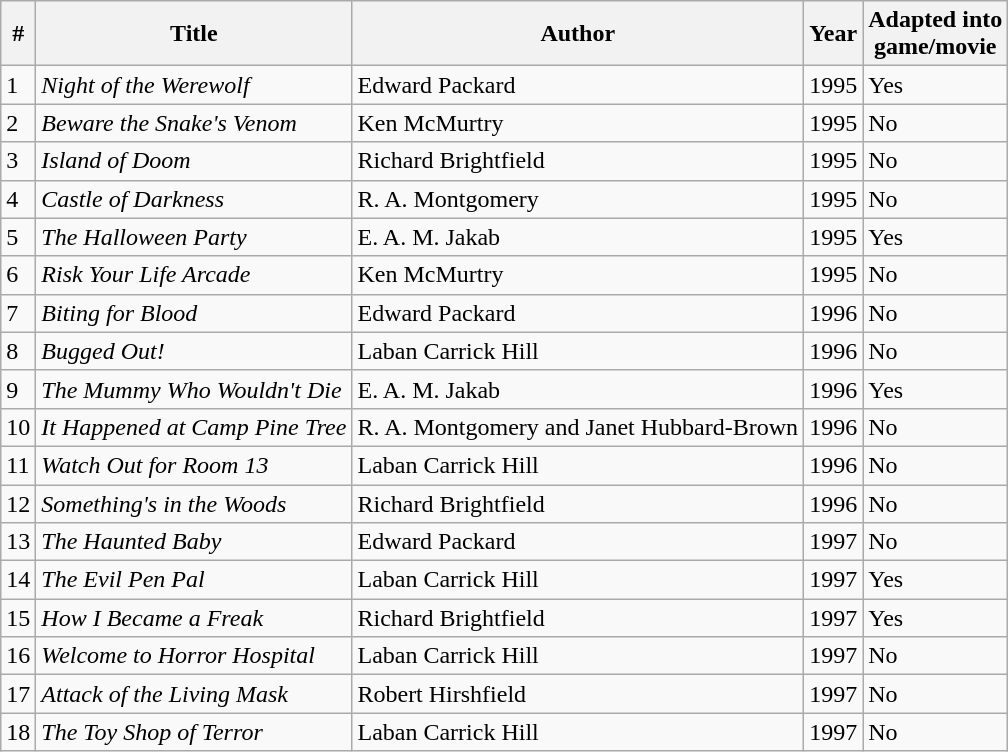<table class="wikitable sortable">
<tr>
<th>#</th>
<th>Title</th>
<th>Author</th>
<th>Year</th>
<th>Adapted into <br> game/movie</th>
</tr>
<tr>
<td>1</td>
<td><em>Night of the Werewolf</em></td>
<td>Edward Packard</td>
<td>1995</td>
<td>Yes</td>
</tr>
<tr>
<td>2</td>
<td><em>Beware the Snake's Venom</em></td>
<td>Ken McMurtry</td>
<td>1995</td>
<td>No</td>
</tr>
<tr>
<td>3</td>
<td><em>Island of Doom</em></td>
<td>Richard Brightfield</td>
<td>1995</td>
<td>No</td>
</tr>
<tr>
<td>4</td>
<td><em>Castle of Darkness</em></td>
<td>R. A. Montgomery</td>
<td>1995</td>
<td>No</td>
</tr>
<tr>
<td>5</td>
<td><em>The Halloween Party</em></td>
<td>E. A. M. Jakab</td>
<td>1995</td>
<td>Yes</td>
</tr>
<tr>
<td>6</td>
<td><em>Risk Your Life Arcade</em></td>
<td>Ken McMurtry</td>
<td>1995</td>
<td>No</td>
</tr>
<tr>
<td>7</td>
<td><em>Biting for Blood</em></td>
<td>Edward Packard</td>
<td>1996</td>
<td>No</td>
</tr>
<tr>
<td>8</td>
<td><em>Bugged Out!</em></td>
<td>Laban Carrick Hill</td>
<td>1996</td>
<td>No</td>
</tr>
<tr>
<td>9</td>
<td><em>The Mummy Who Wouldn't Die</em></td>
<td>E. A. M. Jakab</td>
<td>1996</td>
<td>Yes</td>
</tr>
<tr>
<td>10</td>
<td><em>It Happened at Camp Pine Tree</em></td>
<td>R. A. Montgomery and Janet Hubbard-Brown</td>
<td>1996</td>
<td>No</td>
</tr>
<tr>
<td>11</td>
<td><em>Watch Out for Room 13</em></td>
<td>Laban Carrick Hill</td>
<td>1996</td>
<td>No</td>
</tr>
<tr>
<td>12</td>
<td><em>Something's in the Woods</em></td>
<td>Richard Brightfield</td>
<td>1996</td>
<td>No</td>
</tr>
<tr>
<td>13</td>
<td><em>The Haunted Baby</em></td>
<td>Edward Packard</td>
<td>1997</td>
<td>No</td>
</tr>
<tr>
<td>14</td>
<td><em>The Evil Pen Pal</em></td>
<td>Laban Carrick Hill</td>
<td>1997</td>
<td>Yes</td>
</tr>
<tr>
<td>15</td>
<td><em>How I Became a Freak</em></td>
<td>Richard Brightfield</td>
<td>1997</td>
<td>Yes</td>
</tr>
<tr>
<td>16</td>
<td><em>Welcome to Horror Hospital</em></td>
<td>Laban Carrick Hill</td>
<td>1997</td>
<td>No</td>
</tr>
<tr>
<td>17</td>
<td><em>Attack of the Living Mask</em></td>
<td>Robert Hirshfield</td>
<td>1997</td>
<td>No</td>
</tr>
<tr>
<td>18</td>
<td><em>The Toy Shop of Terror</em></td>
<td>Laban Carrick Hill</td>
<td>1997</td>
<td>No</td>
</tr>
</table>
